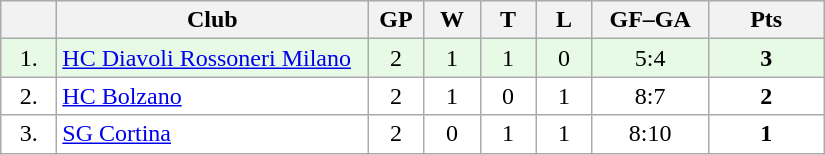<table class="wikitable">
<tr>
<th width="30"></th>
<th width="200">Club</th>
<th width="30">GP</th>
<th width="30">W</th>
<th width="30">T</th>
<th width="30">L</th>
<th width="70">GF–GA</th>
<th width="70">Pts</th>
</tr>
<tr bgcolor="#e6fae6" align="center">
<td>1.</td>
<td align="left"><a href='#'>HC Diavoli Rossoneri Milano</a></td>
<td>2</td>
<td>1</td>
<td>1</td>
<td>0</td>
<td>5:4</td>
<td><strong>3</strong></td>
</tr>
<tr bgcolor="#FFFFFF" align="center">
<td>2.</td>
<td align="left"><a href='#'>HC Bolzano</a></td>
<td>2</td>
<td>1</td>
<td>0</td>
<td>1</td>
<td>8:7</td>
<td><strong>2</strong></td>
</tr>
<tr bgcolor="#FFFFFF" align="center">
<td>3.</td>
<td align="left"><a href='#'>SG Cortina</a></td>
<td>2</td>
<td>0</td>
<td>1</td>
<td>1</td>
<td>8:10</td>
<td><strong>1</strong></td>
</tr>
</table>
